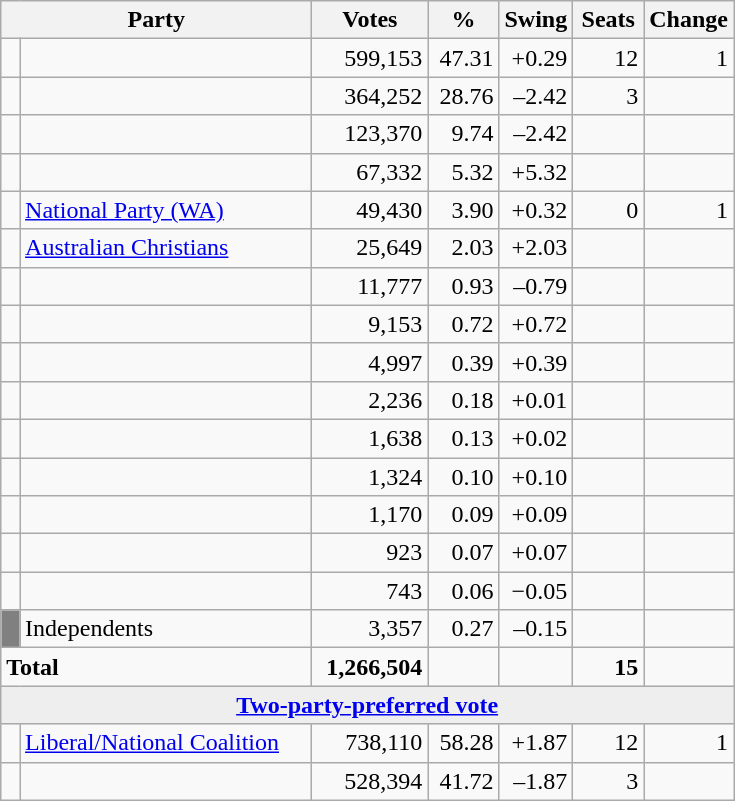<table class="wikitable">
<tr>
<th style="width:200px" colspan=2><strong>Party</strong></th>
<th style="width:70px; text-align:center;"><strong>Votes</strong></th>
<th style="width:40px; text-align:center;"><strong>%</strong></th>
<th style="width:40px; text-align:center;"><strong>Swing</strong></th>
<th style="width:40px; text-align:center;"><strong>Seats</strong></th>
<th style="width:40px; text-align:center;"><strong>Change</strong></th>
</tr>
<tr>
<td> </td>
<td></td>
<td align=right>599,153</td>
<td align=right>47.31</td>
<td align=right>+0.29</td>
<td align=right>12</td>
<td align=right> 1</td>
</tr>
<tr>
<td> </td>
<td></td>
<td align=right>364,252</td>
<td align=right>28.76</td>
<td align=right>–2.42</td>
<td align=right>3</td>
<td align=right></td>
</tr>
<tr>
<td> </td>
<td></td>
<td align=right>123,370</td>
<td align=right>9.74</td>
<td align=right>–2.42</td>
<td align=right></td>
<td align=right></td>
</tr>
<tr>
<td> </td>
<td></td>
<td align=right>67,332</td>
<td align=right>5.32</td>
<td align=right>+5.32</td>
<td align=right></td>
<td align=right></td>
</tr>
<tr>
<td> </td>
<td><a href='#'>National Party (WA)</a></td>
<td align=right>49,430</td>
<td align=right>3.90</td>
<td align=right>+0.32</td>
<td align=right>0</td>
<td align=right> 1</td>
</tr>
<tr>
<td> </td>
<td><a href='#'>Australian Christians</a></td>
<td align=right>25,649</td>
<td align=right>2.03</td>
<td align=right>+2.03</td>
<td align=right></td>
<td align=right></td>
</tr>
<tr>
<td> </td>
<td></td>
<td align=right>11,777</td>
<td align=right>0.93</td>
<td align=right>–0.79</td>
<td align=right></td>
<td align=right></td>
</tr>
<tr>
<td> </td>
<td></td>
<td align=right>9,153</td>
<td align=right>0.72</td>
<td align=right>+0.72</td>
<td align=right></td>
<td align=right></td>
</tr>
<tr>
<td> </td>
<td></td>
<td align=right>4,997</td>
<td align=right>0.39</td>
<td align=right>+0.39</td>
<td align=right></td>
<td align=right></td>
</tr>
<tr>
<td> </td>
<td></td>
<td align=right>2,236</td>
<td align=right>0.18</td>
<td align=right>+0.01</td>
<td align=right></td>
<td align=right></td>
</tr>
<tr>
<td> </td>
<td></td>
<td align=right>1,638</td>
<td align=right>0.13</td>
<td align=right>+0.02</td>
<td align=right></td>
<td align=right></td>
</tr>
<tr>
<td> </td>
<td></td>
<td align=right>1,324</td>
<td align=right>0.10</td>
<td align=right>+0.10</td>
<td align=right></td>
<td align=right></td>
</tr>
<tr>
<td> </td>
<td></td>
<td align=right>1,170</td>
<td align=right>0.09</td>
<td align=right>+0.09</td>
<td align=right></td>
<td align=right></td>
</tr>
<tr>
<td> </td>
<td></td>
<td align=right>923</td>
<td align=right>0.07</td>
<td align=right>+0.07</td>
<td align=right></td>
<td align=right></td>
</tr>
<tr>
<td> </td>
<td></td>
<td align=right>743</td>
<td align=right>0.06</td>
<td align=right>−0.05</td>
<td align=right></td>
<td align=right></td>
</tr>
<tr>
<td style="background:gray;"> </td>
<td>Independents</td>
<td align=right>3,357</td>
<td align=right>0.27</td>
<td align=right>–0.15</td>
<td align=right></td>
<td align=right></td>
</tr>
<tr>
<td colspan=2><strong>Total</strong></td>
<td align=right><strong>1,266,504</strong></td>
<td align=right> </td>
<td align=right> </td>
<td align=right><strong>15</strong></td>
<td align=right></td>
</tr>
<tr>
<td colspan="7" style="text-align:center; background:#eee;"><strong><a href='#'>Two-party-preferred vote</a></strong></td>
</tr>
<tr>
<td> </td>
<td><a href='#'>Liberal/National Coalition</a></td>
<td align=right>738,110</td>
<td align=right>58.28</td>
<td align=right>+1.87</td>
<td align=right>12</td>
<td align=right> 1</td>
</tr>
<tr>
<td> </td>
<td></td>
<td align=right>528,394</td>
<td align=right>41.72</td>
<td align=right>–1.87</td>
<td align=right>3</td>
<td align=right></td>
</tr>
</table>
